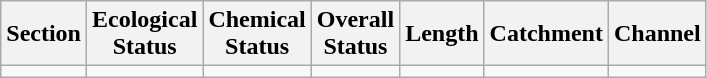<table class="wikitable">
<tr>
<th>Section</th>
<th>Ecological<br>Status</th>
<th>Chemical<br>Status</th>
<th>Overall<br>Status</th>
<th>Length</th>
<th>Catchment</th>
<th>Channel</th>
</tr>
<tr>
<td></td>
<td></td>
<td></td>
<td></td>
<td></td>
<td></td>
<td></td>
</tr>
</table>
